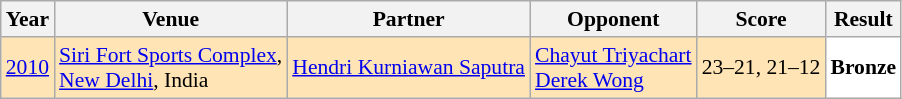<table class="sortable wikitable" style="font-size: 90%;">
<tr>
<th>Year</th>
<th>Venue</th>
<th>Partner</th>
<th>Opponent</th>
<th>Score</th>
<th>Result</th>
</tr>
<tr style="background:#FFE4B5">
<td align="center"><a href='#'>2010</a></td>
<td align="left"><a href='#'>Siri Fort Sports Complex</a>,<br><a href='#'>New Delhi</a>, India</td>
<td align="left"> <a href='#'>Hendri Kurniawan Saputra</a></td>
<td align="left"> <a href='#'>Chayut Triyachart</a><br> <a href='#'>Derek Wong</a></td>
<td align="left">23–21, 21–12</td>
<td style="text-align:left; background:white"> <strong>Bronze</strong></td>
</tr>
</table>
